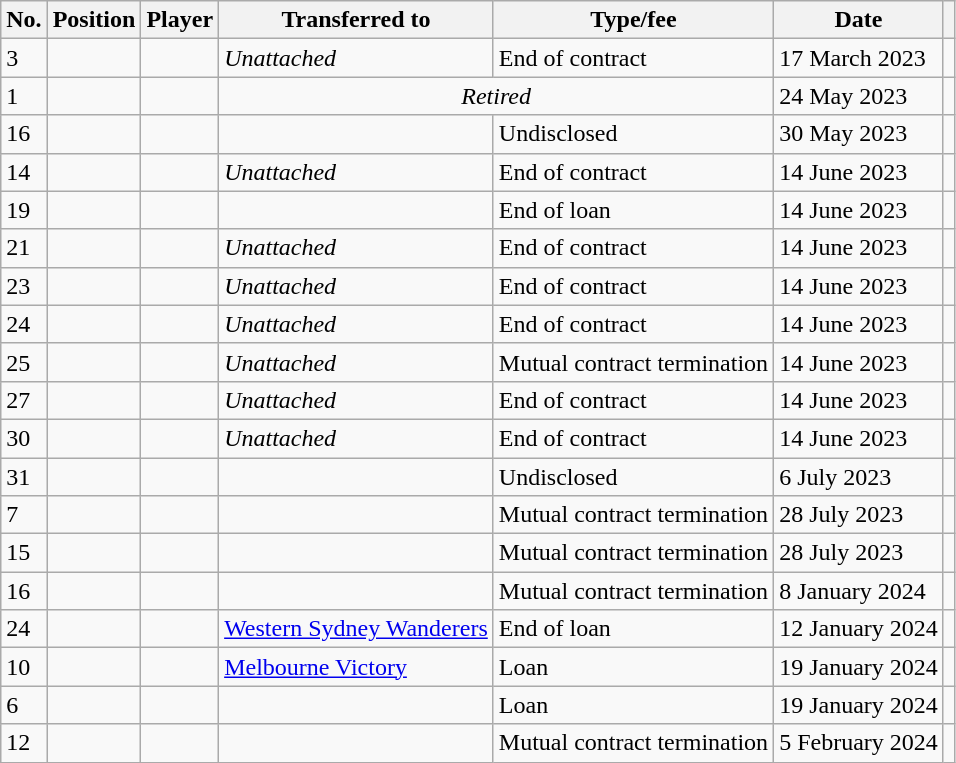<table class="wikitable plainrowheaders sortable" style="text-align:center; text-align:left">
<tr>
<th scope="col">No.</th>
<th scope="col">Position</th>
<th scope="col">Player</th>
<th scope="col">Transferred to</th>
<th scope="col">Type/fee</th>
<th scope="col">Date</th>
<th scope="col" class="unsortable"></th>
</tr>
<tr>
<td>3</td>
<td></td>
<td></td>
<td><em>Unattached</em></td>
<td>End of contract</td>
<td>17 March 2023</td>
<td></td>
</tr>
<tr>
<td>1</td>
<td></td>
<td></td>
<td colspan="2" align="center"><em>Retired</em></td>
<td>24 May 2023</td>
<td></td>
</tr>
<tr>
<td>16</td>
<td></td>
<td></td>
<td></td>
<td>Undisclosed</td>
<td>30 May 2023</td>
<td></td>
</tr>
<tr>
<td>14</td>
<td></td>
<td></td>
<td><em>Unattached</em></td>
<td>End of contract</td>
<td>14 June 2023</td>
<td></td>
</tr>
<tr>
<td>19</td>
<td></td>
<td></td>
<td></td>
<td>End of loan</td>
<td>14 June 2023</td>
<td></td>
</tr>
<tr>
<td>21</td>
<td></td>
<td></td>
<td><em>Unattached</em></td>
<td>End of contract</td>
<td>14 June 2023</td>
<td></td>
</tr>
<tr>
<td>23</td>
<td></td>
<td></td>
<td><em>Unattached</em></td>
<td>End of contract</td>
<td>14 June 2023</td>
<td></td>
</tr>
<tr>
<td>24</td>
<td></td>
<td></td>
<td><em>Unattached</em></td>
<td>End of contract</td>
<td>14 June 2023</td>
<td></td>
</tr>
<tr>
<td>25</td>
<td></td>
<td></td>
<td><em>Unattached</em></td>
<td>Mutual contract termination</td>
<td>14 June 2023</td>
<td></td>
</tr>
<tr>
<td>27</td>
<td></td>
<td></td>
<td><em>Unattached</em></td>
<td>End of contract</td>
<td>14 June 2023</td>
<td></td>
</tr>
<tr>
<td>30</td>
<td></td>
<td></td>
<td><em>Unattached</em></td>
<td>End of contract</td>
<td>14 June 2023</td>
<td></td>
</tr>
<tr>
<td>31</td>
<td></td>
<td></td>
<td></td>
<td>Undisclosed</td>
<td>6 July 2023</td>
<td></td>
</tr>
<tr>
<td>7</td>
<td></td>
<td></td>
<td></td>
<td>Mutual contract termination</td>
<td>28 July 2023</td>
<td></td>
</tr>
<tr>
<td>15</td>
<td></td>
<td></td>
<td></td>
<td>Mutual contract termination</td>
<td>28 July 2023</td>
<td></td>
</tr>
<tr>
<td>16</td>
<td></td>
<td></td>
<td></td>
<td>Mutual contract termination</td>
<td>8 January 2024</td>
<td></td>
</tr>
<tr>
<td>24</td>
<td></td>
<td></td>
<td><a href='#'>Western Sydney Wanderers</a></td>
<td>End of loan</td>
<td>12 January 2024</td>
<td></td>
</tr>
<tr>
<td>10</td>
<td></td>
<td></td>
<td><a href='#'>Melbourne Victory</a></td>
<td>Loan</td>
<td>19 January 2024</td>
<td></td>
</tr>
<tr>
<td>6</td>
<td></td>
<td></td>
<td></td>
<td>Loan</td>
<td>19 January 2024</td>
<td></td>
</tr>
<tr>
<td>12</td>
<td></td>
<td></td>
<td></td>
<td>Mutual contract termination</td>
<td>5 February 2024</td>
<td></td>
</tr>
</table>
